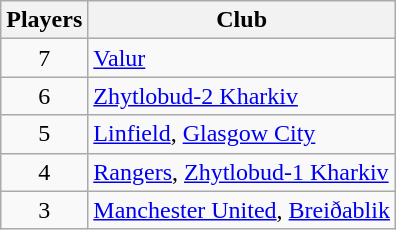<table class="wikitable">
<tr>
<th>Players</th>
<th>Club</th>
</tr>
<tr>
<td align="center">7</td>
<td> <a href='#'>Valur</a></td>
</tr>
<tr>
<td align="center">6</td>
<td> <a href='#'>Zhytlobud-2 Kharkiv</a></td>
</tr>
<tr>
<td align="center">5</td>
<td> <a href='#'>Linfield</a>,  <a href='#'>Glasgow City</a></td>
</tr>
<tr>
<td align="center">4</td>
<td> <a href='#'>Rangers</a>,  <a href='#'>Zhytlobud-1 Kharkiv</a></td>
</tr>
<tr>
<td align="center">3</td>
<td> <a href='#'>Manchester United</a>,  <a href='#'>Breiðablik</a></td>
</tr>
</table>
